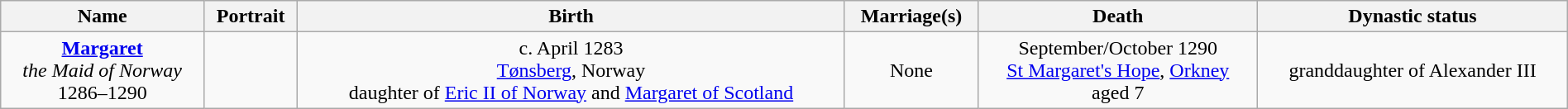<table style="text-align:center; width:100%" class="wikitable">
<tr>
<th>Name</th>
<th>Portrait</th>
<th>Birth</th>
<th>Marriage(s)</th>
<th>Death</th>
<th>Dynastic status</th>
</tr>
<tr>
<td><strong><a href='#'>Margaret</a></strong><br><em>the Maid of Norway</em><br>1286–1290</td>
<td></td>
<td>c. April 1283<br><a href='#'>Tønsberg</a>, Norway<br>daughter of <a href='#'>Eric II of Norway</a> and <a href='#'>Margaret of Scotland</a></td>
<td>None</td>
<td>September/October 1290<br><a href='#'>St Margaret's Hope</a>, <a href='#'>Orkney</a><br>aged 7</td>
<td>granddaughter of Alexander III</td>
</tr>
</table>
